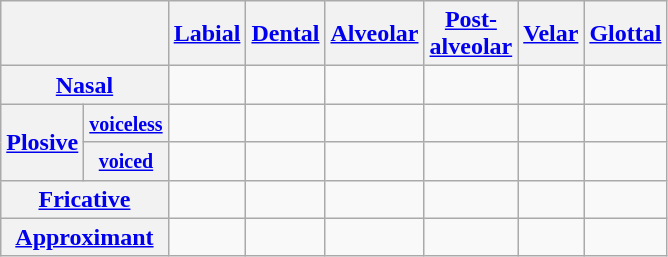<table class="wikitable" style="text-align:center;">
<tr>
<th colspan=2></th>
<th><a href='#'>Labial</a></th>
<th><a href='#'>Dental</a></th>
<th><a href='#'>Alveolar</a></th>
<th><a href='#'>Post-<br>alveolar</a></th>
<th><a href='#'>Velar</a></th>
<th><a href='#'>Glottal</a></th>
</tr>
<tr>
<th colspan=2><a href='#'>Nasal</a></th>
<td></td>
<td></td>
<td></td>
<td></td>
<td></td>
<td></td>
</tr>
<tr>
<th rowspan=2><a href='#'>Plosive</a></th>
<th><small><a href='#'>voiceless</a></small></th>
<td></td>
<td></td>
<td></td>
<td></td>
<td></td>
<td></td>
</tr>
<tr>
<th><small><a href='#'>voiced</a></small></th>
<td></td>
<td></td>
<td></td>
<td></td>
<td></td>
<td></td>
</tr>
<tr>
<th colspan="2"><a href='#'>Fricative</a></th>
<td></td>
<td></td>
<td></td>
<td></td>
<td></td>
<td></td>
</tr>
<tr>
<th colspan="2"><a href='#'>Approximant</a></th>
<td></td>
<td></td>
<td></td>
<td></td>
<td></td>
<td></td>
</tr>
</table>
